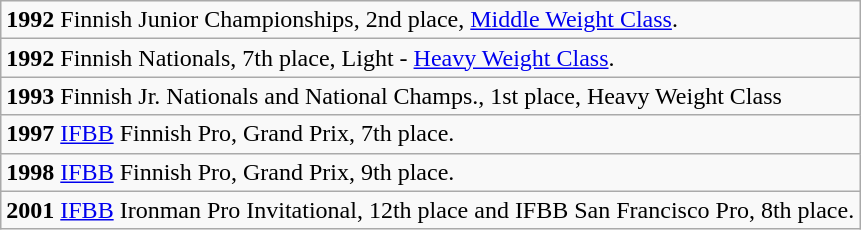<table class="wikitable">
<tr>
<td><strong> 1992</strong> Finnish Junior Championships, 2nd place, <a href='#'>Middle Weight Class</a>.</td>
</tr>
<tr>
<td><strong>1992</strong> Finnish Nationals, 7th place, Light - <a href='#'>Heavy Weight Class</a>.</td>
</tr>
<tr>
<td><strong>1993</strong> Finnish Jr. Nationals and National Champs., 1st place, Heavy Weight Class</td>
</tr>
<tr>
<td><strong>1997</strong> <a href='#'>IFBB</a> Finnish Pro, Grand Prix, 7th place.</td>
</tr>
<tr>
<td><strong>1998</strong> <a href='#'>IFBB</a> Finnish Pro, Grand Prix, 9th place.</td>
</tr>
<tr>
<td><strong>2001</strong> <a href='#'>IFBB</a> Ironman Pro Invitational, 12th place and IFBB San Francisco Pro, 8th place.</td>
</tr>
</table>
